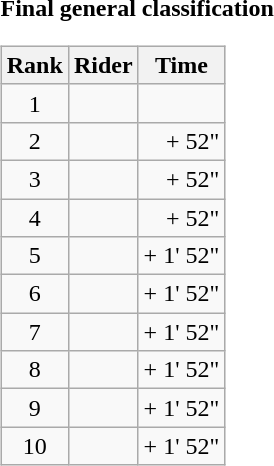<table>
<tr>
<td><strong>Final general classification</strong><br><table class="wikitable">
<tr>
<th scope="col">Rank</th>
<th scope="col">Rider</th>
<th scope="col">Time</th>
</tr>
<tr>
<td style="text-align:center;">1</td>
<td></td>
<td style="text-align:right;"></td>
</tr>
<tr>
<td style="text-align:center;">2</td>
<td></td>
<td style="text-align:right;">+ 52"</td>
</tr>
<tr>
<td style="text-align:center;">3</td>
<td></td>
<td style="text-align:right;">+ 52"</td>
</tr>
<tr>
<td style="text-align:center;">4</td>
<td></td>
<td style="text-align:right;">+ 52"</td>
</tr>
<tr>
<td style="text-align:center;">5</td>
<td></td>
<td style="text-align:right;">+ 1' 52"</td>
</tr>
<tr>
<td style="text-align:center;">6</td>
<td></td>
<td style="text-align:right;">+ 1' 52"</td>
</tr>
<tr>
<td style="text-align:center;">7</td>
<td></td>
<td style="text-align:right;">+ 1' 52"</td>
</tr>
<tr>
<td style="text-align:center;">8</td>
<td></td>
<td style="text-align:right;">+ 1' 52"</td>
</tr>
<tr>
<td style="text-align:center;">9</td>
<td></td>
<td style="text-align:right;">+ 1' 52"</td>
</tr>
<tr>
<td style="text-align:center;">10</td>
<td></td>
<td style="text-align:right;">+ 1' 52"</td>
</tr>
</table>
</td>
</tr>
</table>
